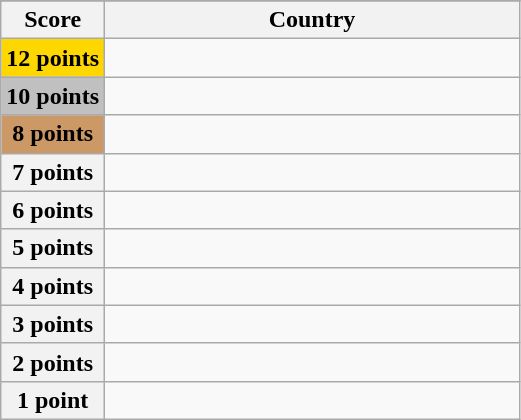<table class="wikitable">
<tr>
</tr>
<tr>
<th scope="col" width="20%">Score</th>
<th scope="col">Country</th>
</tr>
<tr>
<th scope="row" style="background:gold">12 points</th>
<td></td>
</tr>
<tr>
<th scope="row" style="background:silver">10 points</th>
<td></td>
</tr>
<tr>
<th scope="row" style="background:#CC9966">8 points</th>
<td></td>
</tr>
<tr>
<th scope="row">7 points</th>
<td></td>
</tr>
<tr>
<th scope="row">6 points</th>
<td></td>
</tr>
<tr>
<th scope="row">5 points</th>
<td></td>
</tr>
<tr>
<th scope="row">4 points</th>
<td></td>
</tr>
<tr>
<th scope="row">3 points</th>
<td></td>
</tr>
<tr>
<th scope="row">2 points</th>
<td></td>
</tr>
<tr>
<th scope="row">1 point</th>
<td></td>
</tr>
</table>
